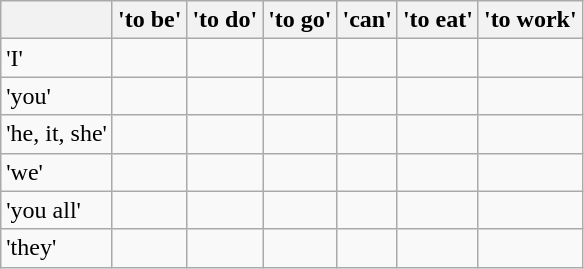<table class="wikitable">
<tr>
<th></th>
<th>'to be'</th>
<th>'to do'</th>
<th>'to go'</th>
<th>'can'</th>
<th>'to eat'</th>
<th>'to work'</th>
</tr>
<tr>
<td><strong></strong> 'I'</td>
<td></td>
<td></td>
<td></td>
<td></td>
<td></td>
<td></td>
</tr>
<tr>
<td><strong></strong> 'you'</td>
<td></td>
<td></td>
<td></td>
<td></td>
<td></td>
<td></td>
</tr>
<tr>
<td><strong></strong> 'he, it, she'</td>
<td></td>
<td></td>
<td></td>
<td></td>
<td></td>
<td></td>
</tr>
<tr>
<td><strong></strong> 'we'</td>
<td></td>
<td></td>
<td></td>
<td></td>
<td></td>
<td></td>
</tr>
<tr>
<td><strong></strong> 'you all'</td>
<td></td>
<td></td>
<td></td>
<td></td>
<td></td>
<td></td>
</tr>
<tr>
<td><strong></strong> 'they'</td>
<td></td>
<td></td>
<td></td>
<td></td>
<td></td>
<td></td>
</tr>
</table>
